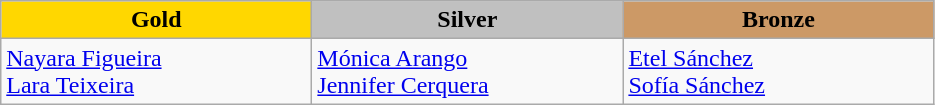<table class="wikitable" style="text-align:left">
<tr align="center">
<td width=200 bgcolor=gold><strong>Gold</strong></td>
<td width=200 bgcolor=silver><strong>Silver</strong></td>
<td width=200 bgcolor=CC9966><strong>Bronze</strong></td>
</tr>
<tr>
<td><a href='#'>Nayara Figueira</a><br><a href='#'>Lara Teixeira</a><br><em></em></td>
<td><a href='#'>Mónica Arango</a><br><a href='#'>Jennifer Cerquera</a><br><em></em></td>
<td><a href='#'>Etel Sánchez</a><br><a href='#'>Sofía Sánchez</a><br><em></em></td>
</tr>
</table>
